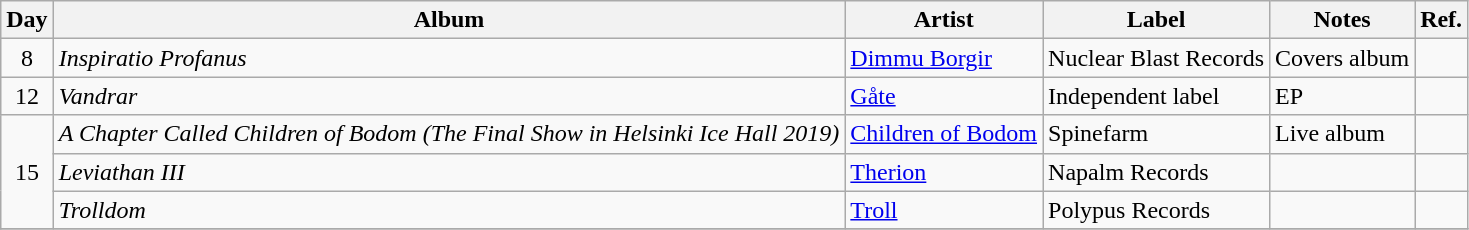<table class="wikitable">
<tr>
<th>Day</th>
<th>Album</th>
<th>Artist</th>
<th>Label</th>
<th>Notes</th>
<th>Ref.</th>
</tr>
<tr>
<td rowspan="1" style="text-align:center;">8</td>
<td><em>Inspiratio Profanus</em></td>
<td><a href='#'>Dimmu Borgir</a></td>
<td>Nuclear Blast Records</td>
<td>Covers album</td>
<td></td>
</tr>
<tr>
<td rowspan="1" style="text-align:center;">12</td>
<td><em>Vandrar</em></td>
<td><a href='#'>Gåte</a></td>
<td>Independent label</td>
<td>EP</td>
<td></td>
</tr>
<tr>
<td rowspan="3" style="text-align:center;">15</td>
<td><em>A Chapter Called Children of Bodom (The Final Show in Helsinki Ice Hall 2019)</em></td>
<td><a href='#'>Children of Bodom</a></td>
<td>Spinefarm</td>
<td>Live album</td>
<td></td>
</tr>
<tr>
<td><em>Leviathan III</em></td>
<td><a href='#'>Therion</a></td>
<td>Napalm Records</td>
<td></td>
<td></td>
</tr>
<tr>
<td><em>Trolldom</em></td>
<td><a href='#'>Troll</a></td>
<td>Polypus Records</td>
<td></td>
<td></td>
</tr>
<tr>
</tr>
</table>
